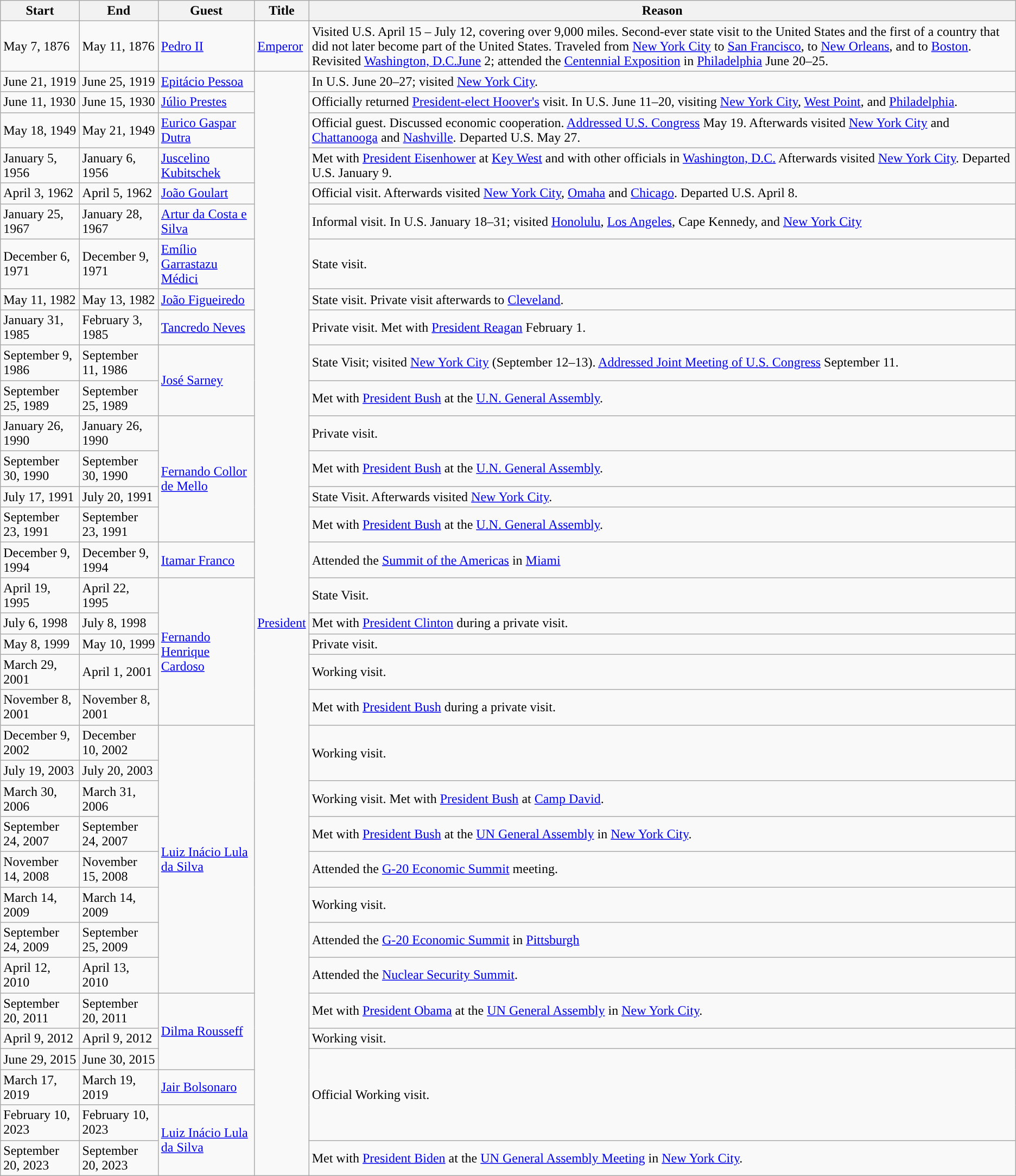<table class="wikitable sortable">
<tr>
<th>Start</th>
<th>End</th>
<th>Guest</th>
<th>Title</th>
<th>Reason</th>
</tr>
<tr>
<td>May 7, 1876</td>
<td>May 11, 1876</td>
<td><a href='#'>Pedro II</a></td>
<td><a href='#'>Emperor</a></td>
<td>Visited U.S. April 15 – July 12, covering over 9,000 miles. Second-ever state visit to the United States and the first of a country that did not later become part of the United States. Traveled from <a href='#'>New York City</a> to <a href='#'>San Francisco</a>, to <a href='#'>New Orleans</a>, and to <a href='#'>Boston</a>. Revisited <a href='#'>Washington, D.C.June</a> 2; attended the <a href='#'>Centennial Exposition</a> in <a href='#'>Philadelphia</a> June 20–25.</td>
</tr>
<tr>
<td>June 21, 1919</td>
<td>June 25, 1919</td>
<td><a href='#'>Epitácio Pessoa</a></td>
<td rowspan=35><a href='#'>President</a></td>
<td>In U.S. June 20–27; visited <a href='#'>New York City</a>.</td>
</tr>
<tr>
<td>June 11, 1930</td>
<td>June 15, 1930</td>
<td><a href='#'>Júlio Prestes</a></td>
<td>Officially returned <a href='#'>President-elect Hoover's</a> visit. In U.S. June 11–20, visiting <a href='#'>New York City</a>, <a href='#'>West Point</a>, and <a href='#'>Philadelphia</a>.</td>
</tr>
<tr>
<td>May 18, 1949</td>
<td>May 21, 1949</td>
<td><a href='#'>Eurico Gaspar Dutra</a></td>
<td>Official guest. Discussed economic cooperation. <a href='#'>Addressed U.S. Congress</a> May 19. Afterwards visited <a href='#'>New York City</a> and <a href='#'>Chattanooga</a> and <a href='#'>Nashville</a>. Departed U.S. May 27.</td>
</tr>
<tr>
<td>January 5, 1956</td>
<td>January 6, 1956</td>
<td><a href='#'>Juscelino Kubitschek</a></td>
<td>Met with <a href='#'>President Eisenhower</a> at <a href='#'>Key West</a> and with other officials in <a href='#'>Washington, D.C.</a> Afterwards visited <a href='#'>New York City</a>. Departed U.S. January 9.</td>
</tr>
<tr>
<td>April 3, 1962</td>
<td>April 5, 1962</td>
<td><a href='#'>João Goulart</a></td>
<td>Official visit. Afterwards visited <a href='#'>New York City</a>, <a href='#'>Omaha</a> and <a href='#'>Chicago</a>. Departed U.S. April 8.</td>
</tr>
<tr>
<td>January 25, 1967</td>
<td>January 28, 1967</td>
<td><a href='#'>Artur da Costa e Silva</a></td>
<td>Informal visit. In U.S. January 18–31; visited <a href='#'>Honolulu</a>, <a href='#'>Los Angeles</a>, Cape Kennedy, and <a href='#'>New York City</a></td>
</tr>
<tr>
<td>December 6, 1971</td>
<td>December 9, 1971</td>
<td><a href='#'>Emílio Garrastazu Médici</a></td>
<td>State visit.</td>
</tr>
<tr>
<td>May 11, 1982</td>
<td>May 13, 1982</td>
<td><a href='#'>João Figueiredo</a></td>
<td>State visit. Private visit afterwards to <a href='#'>Cleveland</a>.</td>
</tr>
<tr>
<td>January 31, 1985</td>
<td>February 3, 1985</td>
<td><a href='#'>Tancredo Neves</a></td>
<td>Private visit. Met with <a href='#'>President Reagan</a> February 1.</td>
</tr>
<tr>
<td>September 9, 1986</td>
<td>September 11, 1986</td>
<td rowspan=2><a href='#'>José Sarney</a></td>
<td>State Visit; visited <a href='#'>New York City</a> (September 12–13). <a href='#'>Addressed Joint Meeting of U.S. Congress</a> September 11.</td>
</tr>
<tr>
<td>September 25, 1989</td>
<td>September 25, 1989</td>
<td>Met with <a href='#'>President Bush</a> at the <a href='#'>U.N. General Assembly</a>.</td>
</tr>
<tr>
<td>January 26, 1990</td>
<td>January 26, 1990</td>
<td rowspan=4><a href='#'>Fernando Collor de Mello</a></td>
<td>Private visit.</td>
</tr>
<tr>
<td>September 30, 1990</td>
<td>September 30, 1990</td>
<td>Met with <a href='#'>President Bush</a> at the <a href='#'>U.N. General Assembly</a>.</td>
</tr>
<tr>
<td>July 17, 1991</td>
<td>July 20, 1991</td>
<td>State Visit. Afterwards visited <a href='#'>New York City</a>.</td>
</tr>
<tr>
<td>September 23, 1991</td>
<td>September 23, 1991</td>
<td>Met with <a href='#'>President Bush</a> at the <a href='#'>U.N. General Assembly</a>.</td>
</tr>
<tr>
<td>December 9, 1994</td>
<td>December 9, 1994</td>
<td><a href='#'>Itamar Franco</a></td>
<td>Attended the <a href='#'>Summit of the Americas</a> in <a href='#'>Miami</a></td>
</tr>
<tr>
<td>April 19, 1995</td>
<td>April 22, 1995</td>
<td rowspan=5><a href='#'>Fernando Henrique Cardoso</a></td>
<td>State Visit.</td>
</tr>
<tr>
<td>July 6, 1998</td>
<td>July 8, 1998</td>
<td>Met with <a href='#'>President Clinton</a> during a private visit.</td>
</tr>
<tr>
<td>May 8, 1999</td>
<td>May 10, 1999</td>
<td>Private visit.</td>
</tr>
<tr>
<td>March 29, 2001</td>
<td>April 1, 2001</td>
<td>Working visit.</td>
</tr>
<tr>
<td>November 8, 2001</td>
<td>November 8, 2001</td>
<td>Met with <a href='#'>President Bush</a> during a private visit.</td>
</tr>
<tr>
<td>December 9, 2002</td>
<td>December 10, 2002</td>
<td rowspan=8><a href='#'>Luiz Inácio Lula da Silva</a></td>
<td rowspan=2>Working visit.</td>
</tr>
<tr>
<td>July 19, 2003</td>
<td>July 20, 2003</td>
</tr>
<tr>
<td>March 30, 2006</td>
<td>March 31, 2006</td>
<td>Working visit. Met with <a href='#'>President Bush</a> at <a href='#'>Camp David</a>.</td>
</tr>
<tr>
<td>September 24, 2007</td>
<td>September 24, 2007</td>
<td>Met with <a href='#'>President Bush</a> at the <a href='#'>UN General Assembly</a> in <a href='#'>New York City</a>.</td>
</tr>
<tr>
<td>November 14, 2008</td>
<td>November 15, 2008</td>
<td>Attended the <a href='#'>G-20 Economic Summit</a> meeting.</td>
</tr>
<tr>
<td>March 14, 2009</td>
<td>March 14, 2009</td>
<td>Working visit.</td>
</tr>
<tr>
<td>September 24, 2009</td>
<td>September 25, 2009</td>
<td>Attended the <a href='#'>G-20 Economic Summit</a> in <a href='#'>Pittsburgh</a></td>
</tr>
<tr>
<td>April 12, 2010</td>
<td>April 13, 2010</td>
<td>Attended the <a href='#'>Nuclear Security Summit</a>.</td>
</tr>
<tr>
<td>September 20, 2011</td>
<td>September 20, 2011</td>
<td rowspan=3><a href='#'>Dilma Rousseff</a></td>
<td>Met with <a href='#'>President Obama</a> at the <a href='#'>UN General Assembly</a> in <a href='#'>New York City</a>.</td>
</tr>
<tr>
<td>April 9, 2012</td>
<td>April 9, 2012</td>
<td>Working visit.</td>
</tr>
<tr>
<td>June 29, 2015</td>
<td>June 30, 2015</td>
<td rowspan=3>Official Working visit.</td>
</tr>
<tr>
<td>March 17, 2019</td>
<td>March 19, 2019</td>
<td><a href='#'>Jair Bolsonaro</a></td>
</tr>
<tr>
<td>February 10, 2023</td>
<td>February 10, 2023</td>
<td rowspan=2><a href='#'>Luiz Inácio Lula da Silva</a></td>
</tr>
<tr>
<td>September 20, 2023</td>
<td>September 20, 2023</td>
<td>Met with <a href='#'>President Biden</a> at the <a href='#'>UN General Assembly Meeting</a> in <a href='#'>New York City</a>.</td>
</tr>
</table>
